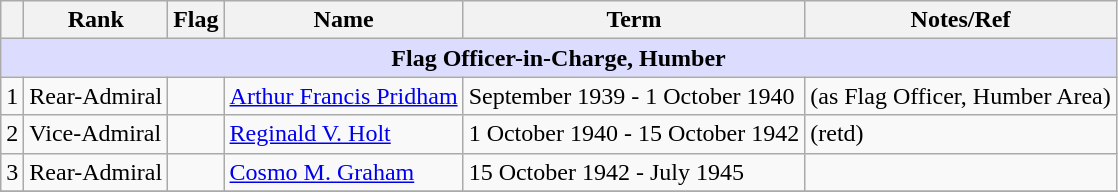<table class="wikitable">
<tr>
<th></th>
<th>Rank</th>
<th>Flag</th>
<th>Name</th>
<th>Term</th>
<th>Notes/Ref</th>
</tr>
<tr>
<td colspan="6" align="center" style="background:#dcdcfe;"><strong>Flag Officer-in-Charge, Humber</strong></td>
</tr>
<tr>
<td>1</td>
<td>Rear-Admiral</td>
<td></td>
<td><a href='#'>Arthur Francis Pridham</a></td>
<td>September 1939 - 1 October 1940</td>
<td>(as Flag Officer, Humber Area)</td>
</tr>
<tr>
<td>2</td>
<td>Vice-Admiral</td>
<td></td>
<td><a href='#'>Reginald V. Holt</a></td>
<td>1 October 1940 - 15 October 1942</td>
<td>(retd) </td>
</tr>
<tr>
<td>3</td>
<td>Rear-Admiral</td>
<td></td>
<td><a href='#'>Cosmo M. Graham</a></td>
<td>15 October 1942 - July 1945</td>
<td></td>
</tr>
<tr>
</tr>
</table>
